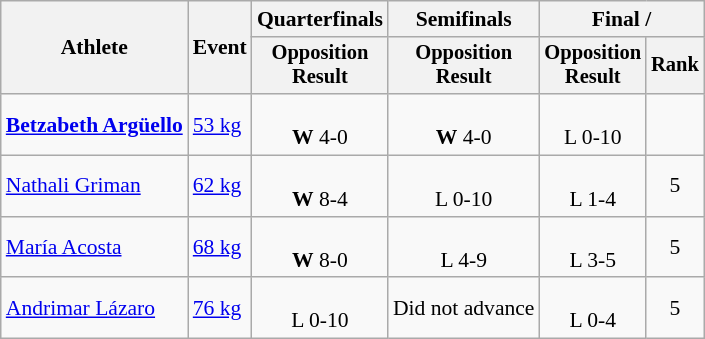<table class=wikitable style="font-size:90%;">
<tr>
<th rowspan=2>Athlete</th>
<th rowspan=2>Event</th>
<th>Quarterfinals</th>
<th>Semifinals</th>
<th colspan=2>Final / </th>
</tr>
<tr style="font-size:95%">
<th>Opposition<br>Result</th>
<th>Opposition<br>Result</th>
<th>Opposition<br>Result</th>
<th>Rank</th>
</tr>
<tr align=center>
<td align=left><strong><a href='#'>Betzabeth Argüello</a></strong></td>
<td align=left><a href='#'>53 kg</a></td>
<td><br><strong>W</strong> 4-0</td>
<td><br><strong>W</strong> 4-0</td>
<td><br>L 0-10</td>
<td></td>
</tr>
<tr align=center>
<td align=left><a href='#'>Nathali Griman</a></td>
<td align=left><a href='#'>62 kg</a></td>
<td><br><strong>W</strong> 8-4</td>
<td><br>L 0-10</td>
<td><br>L 1-4</td>
<td>5</td>
</tr>
<tr align=center>
<td align=left><a href='#'>María Acosta</a></td>
<td align=left><a href='#'>68 kg</a></td>
<td><br><strong>W</strong> 8-0</td>
<td><br>L 4-9</td>
<td><br>L 3-5</td>
<td>5</td>
</tr>
<tr align=center>
<td align=left><a href='#'>Andrimar Lázaro</a></td>
<td align=left><a href='#'>76 kg</a></td>
<td><br>L 0-10</td>
<td>Did not advance</td>
<td><br>L 0-4</td>
<td>5</td>
</tr>
</table>
